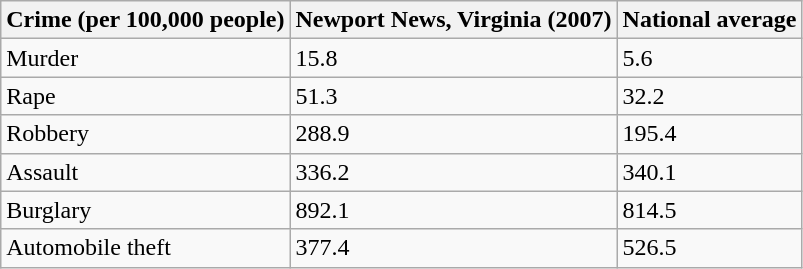<table class="wikitable">
<tr>
<th>Crime (per 100,000 people)</th>
<th>Newport News, Virginia (2007)</th>
<th>National average</th>
</tr>
<tr>
<td>Murder</td>
<td>15.8</td>
<td>5.6</td>
</tr>
<tr>
<td>Rape</td>
<td>51.3</td>
<td>32.2</td>
</tr>
<tr>
<td>Robbery</td>
<td>288.9</td>
<td>195.4</td>
</tr>
<tr>
<td>Assault</td>
<td>336.2</td>
<td>340.1</td>
</tr>
<tr>
<td>Burglary</td>
<td>892.1</td>
<td>814.5</td>
</tr>
<tr>
<td>Automobile theft</td>
<td>377.4</td>
<td>526.5</td>
</tr>
</table>
